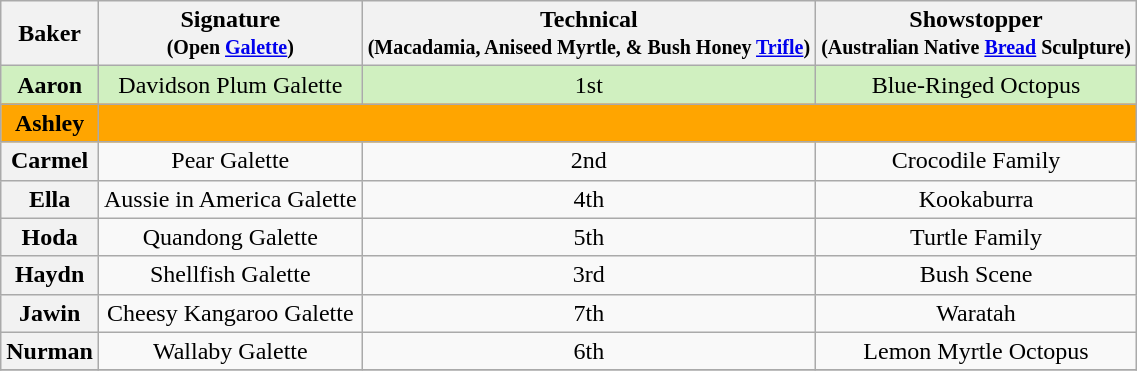<table class="wikitable sortable" style="text-align:center">
<tr>
<th>Baker</th>
<th class="unsortable">Signature<br><small>(Open <a href='#'>Galette</a>)</small></th>
<th>Technical<br><small>(Macadamia, Aniseed Myrtle, & Bush Honey <a href='#'>Trifle</a>)</small></th>
<th class="unsortable">Showstopper<br><small>(Australian Native <a href='#'>Bread</a> Sculpture)</small></th>
</tr>
<tr style="background:#d0f0c0;">
<th style="background:#d0f0c0;">Aaron</th>
<td>Davidson Plum Galette</td>
<td>1st</td>
<td>Blue-Ringed Octopus</td>
</tr>
<tr style="background:Orange;">
<th style="background:Orange;">Ashley</th>
<td colspan="3"></td>
</tr>
<tr>
<th>Carmel</th>
<td>Pear Galette</td>
<td>2nd</td>
<td>Crocodile Family</td>
</tr>
<tr>
<th>Ella</th>
<td>Aussie in America Galette</td>
<td>4th</td>
<td>Kookaburra</td>
</tr>
<tr>
<th>Hoda</th>
<td>Quandong Galette</td>
<td>5th</td>
<td>Turtle Family</td>
</tr>
<tr>
<th>Haydn</th>
<td>Shellfish Galette</td>
<td>3rd</td>
<td>Bush Scene</td>
</tr>
<tr>
<th>Jawin</th>
<td>Cheesy Kangaroo Galette</td>
<td>7th</td>
<td>Waratah</td>
</tr>
<tr>
<th>Nurman</th>
<td>Wallaby Galette</td>
<td>6th</td>
<td>Lemon Myrtle Octopus</td>
</tr>
<tr>
</tr>
</table>
